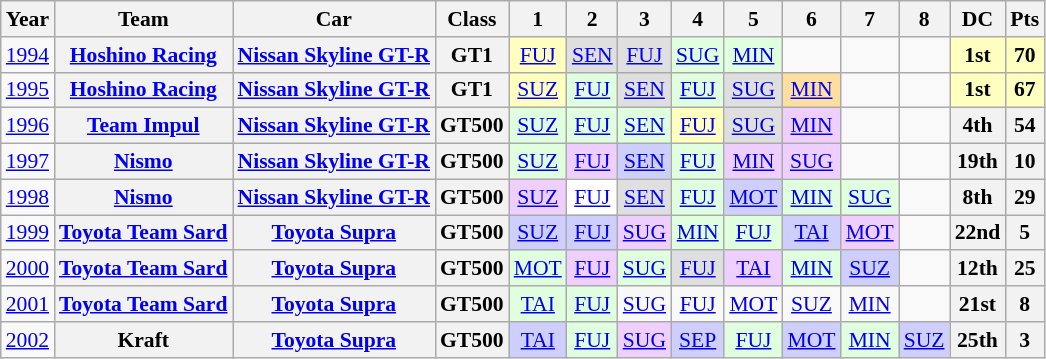<table class="wikitable" style="text-align:center; font-size:90%">
<tr>
<th>Year</th>
<th>Team</th>
<th>Car</th>
<th>Class</th>
<th>1</th>
<th>2</th>
<th>3</th>
<th>4</th>
<th>5</th>
<th>6</th>
<th>7</th>
<th>8</th>
<th>DC</th>
<th>Pts</th>
</tr>
<tr>
<td><a href='#'>1994</a></td>
<th><a href='#'>Hoshino Racing</a></th>
<th><a href='#'>Nissan Skyline GT-R</a></th>
<th>GT1</th>
<td style="background:#ffffbf;"><a href='#'>FUJ</a><br></td>
<td style="background:#dfdfdf;"><a href='#'>SEN</a><br></td>
<td style="background:#dfdfdf;"><a href='#'>FUJ</a><br></td>
<td style="background:#dfffdf;"><a href='#'>SUG</a><br></td>
<td style="background:#dfffdf;"><a href='#'>MIN</a><br></td>
<td></td>
<td></td>
<td></td>
<td style="background:#ffffbf;"><strong>1st</strong></td>
<td style="background:#ffffbf;"><strong>70</strong></td>
</tr>
<tr>
<td><a href='#'>1995</a></td>
<th><a href='#'>Hoshino Racing</a></th>
<th><a href='#'>Nissan Skyline GT-R</a></th>
<th>GT1</th>
<td style="background:#ffffbf;"><a href='#'>SUZ</a><br></td>
<td style="background:#dfffdf;"><a href='#'>FUJ</a><br></td>
<td style="background:#dfdfdf;"><a href='#'>SEN</a><br></td>
<td style="background:#dfffdf;"><a href='#'>FUJ</a><br></td>
<td style="background:#dfdfdf;"><a href='#'>SUG</a><br></td>
<td style="background:#ffdf9f;"><a href='#'>MIN</a><br></td>
<td></td>
<td></td>
<td style="background:#ffffbf"><strong>1st</strong></td>
<td bgcolor="#ffffbf"><strong>67</strong></td>
</tr>
<tr>
<td><a href='#'>1996</a></td>
<th><a href='#'>Team Impul</a></th>
<th><a href='#'>Nissan Skyline GT-R</a></th>
<th>GT500</th>
<td style="background:#dfffdf;"><a href='#'>SUZ</a><br></td>
<td style="background:#dfffdf;"><a href='#'>FUJ</a><br></td>
<td style="background:#dfffdf;"><a href='#'>SEN</a><br></td>
<td style="background:#ffffbf;"><a href='#'>FUJ</a><br></td>
<td style="background:#dfdfdf;"><a href='#'>SUG</a><br></td>
<td style="background:#efcfff;"><a href='#'>MIN</a><br></td>
<td></td>
<td></td>
<th>4th</th>
<th>54</th>
</tr>
<tr>
<td><a href='#'>1997</a></td>
<th><a href='#'>Nismo</a></th>
<th><a href='#'>Nissan Skyline GT-R</a></th>
<th>GT500</th>
<td style="background:#dfffdf;"><a href='#'>SUZ</a><br></td>
<td style="background:#efcfff;"><a href='#'>FUJ</a><br></td>
<td style="background:#cfcfff;"><a href='#'>SEN</a><br></td>
<td style="background:#dfffdf;"><a href='#'>FUJ</a><br></td>
<td style="background:#efcfff;"><a href='#'>MIN</a><br></td>
<td style="background:#efcfff;"><a href='#'>SUG</a><br></td>
<td></td>
<td></td>
<th>19th</th>
<th>10</th>
</tr>
<tr>
<td><a href='#'>1998</a></td>
<th><a href='#'>Nismo</a></th>
<th><a href='#'>Nissan Skyline GT-R</a></th>
<th>GT500</th>
<td style="background:#efcfff;"><a href='#'>SUZ</a><br></td>
<td style="background:#ffffff;"><a href='#'>FUJ</a><br></td>
<td style="background:#dfdfdf;"><a href='#'>SEN</a><br></td>
<td style="background:#dfffdf;"><a href='#'>FUJ</a><br></td>
<td style="background:#cfcfff;"><a href='#'>MOT</a><br></td>
<td style="background:#dfffdf;"><a href='#'>MIN</a><br></td>
<td style="background:#dfffdf;"><a href='#'>SUG</a><br></td>
<td></td>
<th>8th</th>
<th>29</th>
</tr>
<tr>
<td><a href='#'>1999</a></td>
<th><a href='#'>Toyota Team Sard</a></th>
<th><a href='#'>Toyota Supra</a></th>
<th>GT500</th>
<td style="background:#cfcfff;"><a href='#'>SUZ</a><br></td>
<td style="background:#cfcfff;"><a href='#'>FUJ</a><br></td>
<td style="background:#efcfff;"><a href='#'>SUG</a><br></td>
<td style="background:#dfffdf;"><a href='#'>MIN</a><br></td>
<td style="background:#dfffdf;"><a href='#'>FUJ</a><br></td>
<td style="background:#cfcfff;"><a href='#'>TAI</a><br></td>
<td style="background:#efcfff;"><a href='#'>MOT</a><br></td>
<td></td>
<th>22nd</th>
<th>5</th>
</tr>
<tr>
<td><a href='#'>2000</a></td>
<th><a href='#'>Toyota Team Sard</a></th>
<th><a href='#'>Toyota Supra</a></th>
<th>GT500</th>
<td style="background:#dfffdf;"><a href='#'>MOT</a><br></td>
<td style="background:#efcfff;"><a href='#'>FUJ</a><br></td>
<td style="background:#dfffdf;"><a href='#'>SUG</a><br></td>
<td style="background:#dfdfdf;"><a href='#'>FUJ</a><br></td>
<td style="background:#efcfff;"><a href='#'>TAI</a><br></td>
<td style="background:#dfffdf;"><a href='#'>MIN</a><br></td>
<td style="background:#cfcfff;"><a href='#'>SUZ</a><br></td>
<td></td>
<th>12th</th>
<th>25</th>
</tr>
<tr>
<td><a href='#'>2001</a></td>
<th><a href='#'>Toyota Team Sard</a></th>
<th><a href='#'>Toyota Supra</a></th>
<th>GT500</th>
<td style="background:#dfffdf;"><a href='#'>TAI</a><br></td>
<td style="background:#dfffdf;"><a href='#'>FUJ</a><br></td>
<td><a href='#'>SUG</a></td>
<td><a href='#'>FUJ</a></td>
<td><a href='#'>MOT</a></td>
<td><a href='#'>SUZ</a></td>
<td><a href='#'>MIN</a></td>
<td></td>
<th>21st</th>
<th>8</th>
</tr>
<tr>
<td><a href='#'>2002</a></td>
<th>Kraft</th>
<th><a href='#'>Toyota Supra</a></th>
<th>GT500</th>
<td style="background:#cfcfff;"><a href='#'>TAI</a><br></td>
<td style="background:#dfffdf;"><a href='#'>FUJ</a><br></td>
<td style="background:#efcfff;"><a href='#'>SUG</a><br></td>
<td style="background:#cfcfff;"><a href='#'>SEP</a><br></td>
<td style="background:#dfffdf;"><a href='#'>FUJ</a><br></td>
<td style="background:#cfcfff;"><a href='#'>MOT</a><br></td>
<td style="background:#dfffdf;"><a href='#'>MIN</a><br></td>
<td style="background:#cfcfff;"><a href='#'>SUZ</a><br></td>
<th>25th</th>
<th>3</th>
</tr>
</table>
